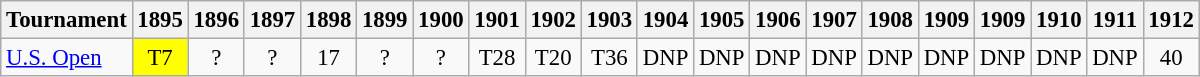<table class="wikitable" style="font-size:95%;text-align:center;">
<tr>
<th>Tournament</th>
<th>1895</th>
<th>1896</th>
<th>1897</th>
<th>1898</th>
<th>1899</th>
<th>1900</th>
<th>1901</th>
<th>1902</th>
<th>1903</th>
<th>1904</th>
<th>1905</th>
<th>1906</th>
<th>1907</th>
<th>1908</th>
<th>1909</th>
<th>1909</th>
<th>1910</th>
<th>1911</th>
<th>1912</th>
</tr>
<tr>
<td align=left><a href='#'>U.S. Open</a></td>
<td style="background:yellow;">T7</td>
<td>?</td>
<td>?</td>
<td>17</td>
<td>?</td>
<td>?</td>
<td>T28</td>
<td>T20</td>
<td>T36</td>
<td>DNP</td>
<td>DNP</td>
<td>DNP</td>
<td>DNP</td>
<td>DNP</td>
<td>DNP</td>
<td>DNP</td>
<td>DNP</td>
<td>DNP</td>
<td>40</td>
</tr>
</table>
